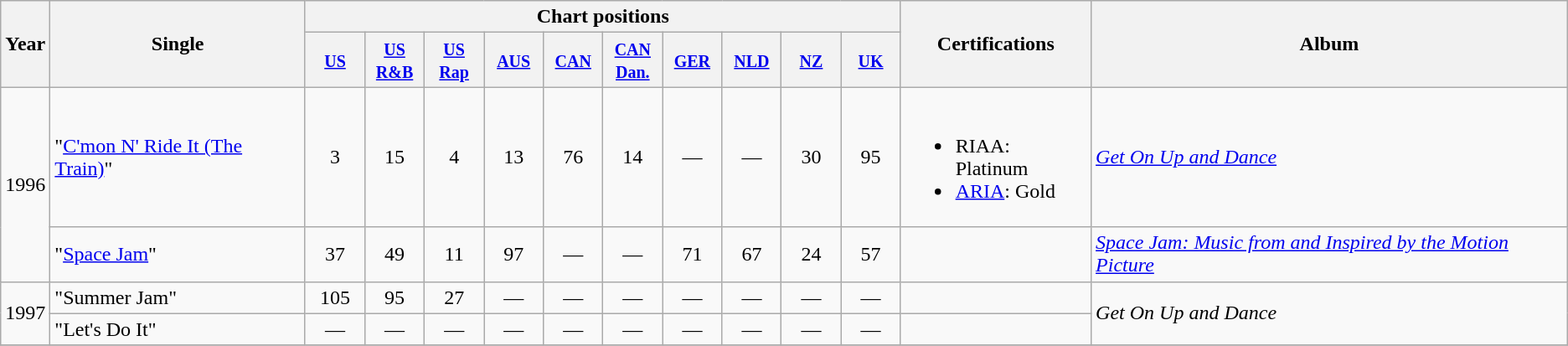<table class="wikitable">
<tr>
<th rowspan="2">Year</th>
<th rowspan="2">Single</th>
<th colspan="10">Chart positions</th>
<th rowspan="2">Certifications</th>
<th rowspan="2">Album</th>
</tr>
<tr>
<th width="40"><small><a href='#'>US</a></small></th>
<th width="40"><small><a href='#'>US<br>R&B</a></small></th>
<th width="40"><small><a href='#'>US<br>Rap</a></small></th>
<th width="40"><small><a href='#'>AUS</a></small><br></th>
<th width="40"><small><a href='#'>CAN</a></small><br></th>
<th width="40"><small><a href='#'>CAN<br>Dan.</a></small><br></th>
<th width="40"><small><a href='#'>GER</a></small></th>
<th width="40"><small><a href='#'>NLD</a></small></th>
<th width="40"><small><a href='#'>NZ</a></small></th>
<th width="40"><small><a href='#'>UK</a></small></th>
</tr>
<tr>
<td align="center" rowspan="2">1996</td>
<td align="left">"<a href='#'>C'mon N' Ride It (The Train)</a>"</td>
<td align="center">3</td>
<td align="center">15</td>
<td align="center">4</td>
<td align="center">13</td>
<td align="center">76</td>
<td align="center">14</td>
<td align="center">—</td>
<td align="center">—</td>
<td align="center">30</td>
<td align="center">95</td>
<td><br><ul><li>RIAA: Platinum</li><li><a href='#'>ARIA</a>: Gold</li></ul></td>
<td align="left"><em><a href='#'>Get On Up and Dance</a></em></td>
</tr>
<tr>
<td align="left">"<a href='#'>Space Jam</a>"</td>
<td align="center">37</td>
<td align="center">49</td>
<td align="center">11</td>
<td align="center">97</td>
<td align="center">—</td>
<td align="center">—</td>
<td align="center">71</td>
<td align="center">67</td>
<td align="center">24</td>
<td align="center">57</td>
<td></td>
<td align="left"><em><a href='#'>Space Jam: Music from and Inspired by the Motion Picture</a></em></td>
</tr>
<tr>
<td align="center" rowspan="2">1997</td>
<td align="left">"Summer Jam"</td>
<td align="center">105</td>
<td align="center">95</td>
<td align="center">27</td>
<td align="center">—</td>
<td align="center">—</td>
<td align="center">—</td>
<td align="center">—</td>
<td align="center">—</td>
<td align="center">—</td>
<td align="center">—</td>
<td></td>
<td align="left" rowspan="2"><em>Get On Up and Dance</em></td>
</tr>
<tr>
<td align="left">"Let's Do It"</td>
<td align="center">—</td>
<td align="center">—</td>
<td align="center">—</td>
<td align="center">—</td>
<td align="center">—</td>
<td align="center">—</td>
<td align="center">—</td>
<td align="center">—</td>
<td align="center">—</td>
<td align="center">—</td>
<td></td>
</tr>
<tr>
</tr>
</table>
